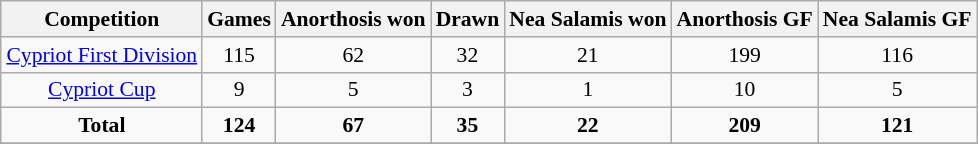<table class="wikitable" style="margin:1em auto; text-align:center; font-size:90%">
<tr>
<th>Competition</th>
<th>Games</th>
<th>Anorthosis won</th>
<th>Drawn</th>
<th>Nea Salamis won</th>
<th>Anorthosis GF</th>
<th>Nea Salamis GF</th>
</tr>
<tr>
<td><a href='#'>Cypriot First Division</a></td>
<td>115</td>
<td>62</td>
<td>32</td>
<td>21</td>
<td>199</td>
<td>116</td>
</tr>
<tr>
<td><a href='#'>Cypriot Cup</a></td>
<td>9</td>
<td>5</td>
<td>3</td>
<td>1</td>
<td>10</td>
<td>5</td>
</tr>
<tr>
<td><strong>Total</strong></td>
<td><strong>124</strong></td>
<td><strong>67</strong></td>
<td><strong>35</strong></td>
<td><strong>22</strong></td>
<td><strong>209</strong></td>
<td><strong>121</strong></td>
</tr>
<tr>
</tr>
</table>
